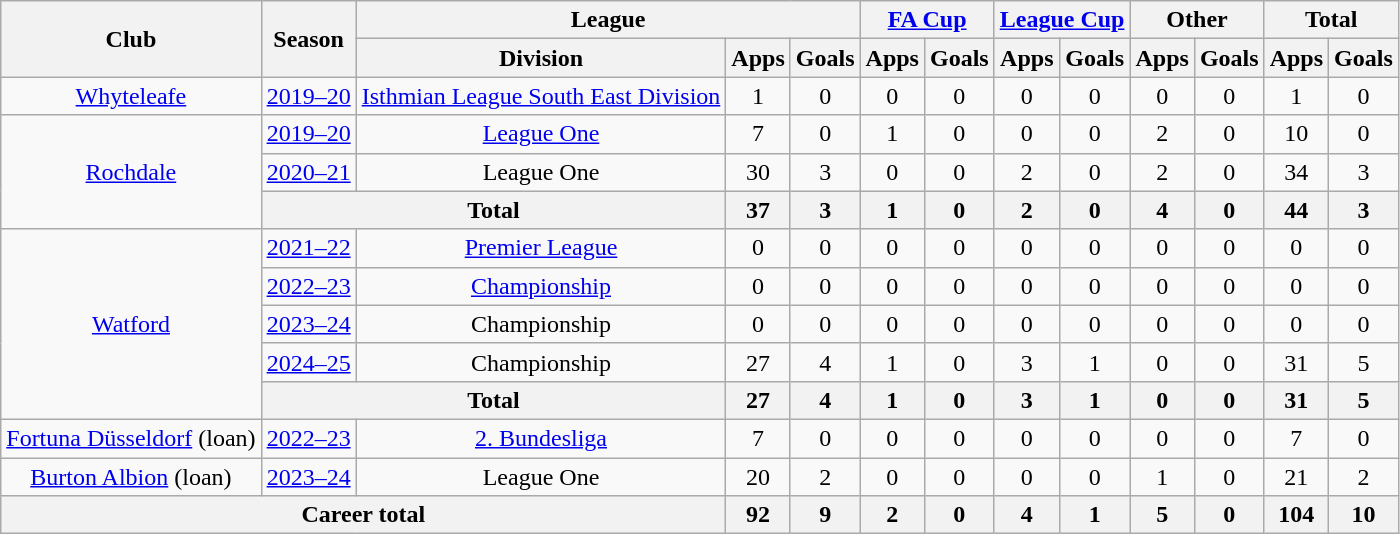<table class="wikitable" style="text-align: center">
<tr>
<th rowspan="2">Club</th>
<th rowspan="2">Season</th>
<th colspan="3">League</th>
<th colspan="2"><a href='#'>FA Cup</a></th>
<th colspan="2"><a href='#'>League Cup</a></th>
<th colspan="2">Other</th>
<th colspan="2">Total</th>
</tr>
<tr>
<th>Division</th>
<th>Apps</th>
<th>Goals</th>
<th>Apps</th>
<th>Goals</th>
<th>Apps</th>
<th>Goals</th>
<th>Apps</th>
<th>Goals</th>
<th>Apps</th>
<th>Goals</th>
</tr>
<tr>
<td><a href='#'>Whyteleafe</a></td>
<td><a href='#'>2019–20</a></td>
<td><a href='#'>Isthmian League South East Division</a></td>
<td>1</td>
<td>0</td>
<td>0</td>
<td>0</td>
<td>0</td>
<td>0</td>
<td>0</td>
<td>0</td>
<td>1</td>
<td>0</td>
</tr>
<tr>
<td rowspan="3"><a href='#'>Rochdale</a></td>
<td><a href='#'>2019–20</a></td>
<td><a href='#'>League One</a></td>
<td>7</td>
<td>0</td>
<td>1</td>
<td>0</td>
<td>0</td>
<td>0</td>
<td>2</td>
<td>0</td>
<td>10</td>
<td>0</td>
</tr>
<tr>
<td><a href='#'>2020–21</a></td>
<td>League One</td>
<td>30</td>
<td>3</td>
<td>0</td>
<td>0</td>
<td>2</td>
<td>0</td>
<td>2</td>
<td>0</td>
<td>34</td>
<td>3</td>
</tr>
<tr>
<th colspan="2">Total</th>
<th>37</th>
<th>3</th>
<th>1</th>
<th>0</th>
<th>2</th>
<th>0</th>
<th>4</th>
<th>0</th>
<th>44</th>
<th>3</th>
</tr>
<tr>
<td rowspan="5"><a href='#'>Watford</a></td>
<td><a href='#'>2021–22</a></td>
<td><a href='#'>Premier League</a></td>
<td>0</td>
<td>0</td>
<td>0</td>
<td>0</td>
<td>0</td>
<td>0</td>
<td>0</td>
<td>0</td>
<td>0</td>
<td>0</td>
</tr>
<tr>
<td><a href='#'>2022–23</a></td>
<td><a href='#'>Championship</a></td>
<td>0</td>
<td>0</td>
<td>0</td>
<td>0</td>
<td>0</td>
<td>0</td>
<td>0</td>
<td>0</td>
<td>0</td>
<td>0</td>
</tr>
<tr>
<td><a href='#'>2023–24</a></td>
<td>Championship</td>
<td>0</td>
<td>0</td>
<td>0</td>
<td>0</td>
<td>0</td>
<td>0</td>
<td>0</td>
<td>0</td>
<td>0</td>
<td>0</td>
</tr>
<tr>
<td><a href='#'>2024–25</a></td>
<td>Championship</td>
<td>27</td>
<td>4</td>
<td>1</td>
<td>0</td>
<td>3</td>
<td>1</td>
<td>0</td>
<td>0</td>
<td>31</td>
<td>5</td>
</tr>
<tr>
<th colspan="2">Total</th>
<th>27</th>
<th>4</th>
<th>1</th>
<th>0</th>
<th>3</th>
<th>1</th>
<th>0</th>
<th>0</th>
<th>31</th>
<th>5</th>
</tr>
<tr>
<td><a href='#'>Fortuna Düsseldorf</a> (loan)</td>
<td><a href='#'>2022–23</a></td>
<td><a href='#'>2. Bundesliga</a></td>
<td>7</td>
<td>0</td>
<td>0</td>
<td>0</td>
<td>0</td>
<td>0</td>
<td>0</td>
<td>0</td>
<td>7</td>
<td>0</td>
</tr>
<tr>
<td><a href='#'>Burton Albion</a> (loan)</td>
<td><a href='#'>2023–24</a></td>
<td>League One</td>
<td>20</td>
<td>2</td>
<td>0</td>
<td>0</td>
<td>0</td>
<td>0</td>
<td>1</td>
<td>0</td>
<td>21</td>
<td>2</td>
</tr>
<tr>
<th colspan="3">Career total</th>
<th>92</th>
<th>9</th>
<th>2</th>
<th>0</th>
<th>4</th>
<th>1</th>
<th>5</th>
<th>0</th>
<th>104</th>
<th>10</th>
</tr>
</table>
